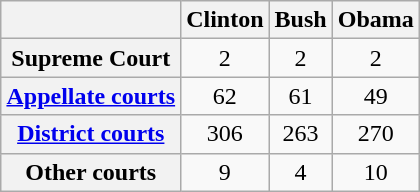<table class="wikitable" align="right" style="margin-left:1em; text-align:center">
<tr>
<th></th>
<th>Clinton</th>
<th>Bush</th>
<th>Obama</th>
</tr>
<tr>
<th>Supreme Court</th>
<td>2</td>
<td>2</td>
<td>2</td>
</tr>
<tr>
<th><a href='#'>Appellate courts</a></th>
<td>62</td>
<td>61</td>
<td>49</td>
</tr>
<tr>
<th><a href='#'>District courts</a></th>
<td>306</td>
<td>263</td>
<td>270</td>
</tr>
<tr>
<th>Other courts</th>
<td>9</td>
<td>4</td>
<td>10</td>
</tr>
</table>
